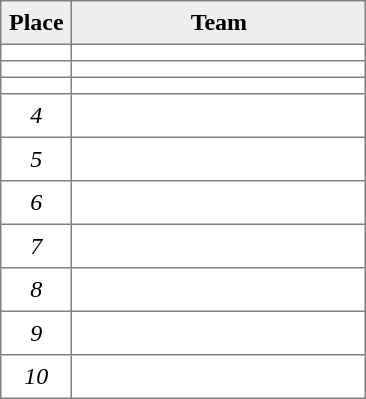<table style=border-collapse:collapse border=1 cellspacing=0 cellpadding=5>
<tr align=center bgcolor=#efefef>
<th width=35>Place</th>
<th width=185>Team</th>
</tr>
<tr align=center>
<td></td>
<td style="text-align:left;"></td>
</tr>
<tr align=center>
<td></td>
<td style="text-align:left;"></td>
</tr>
<tr align=center>
<td></td>
<td style="text-align:left;"></td>
</tr>
<tr align=center>
<td><em>4</em></td>
<td style="text-align:left;"></td>
</tr>
<tr align=center>
<td><em>5</em></td>
<td style="text-align:left;"></td>
</tr>
<tr align=center>
<td><em>6</em></td>
<td style="text-align:left;"></td>
</tr>
<tr align=center>
<td><em>7</em></td>
<td style="text-align:left;"></td>
</tr>
<tr align=center>
<td><em>8</em></td>
<td style="text-align:left;"></td>
</tr>
<tr align=center>
<td><em>9</em></td>
<td style="text-align:left;"></td>
</tr>
<tr align=center>
<td><em>10</em></td>
<td style="text-align:left;"></td>
</tr>
</table>
